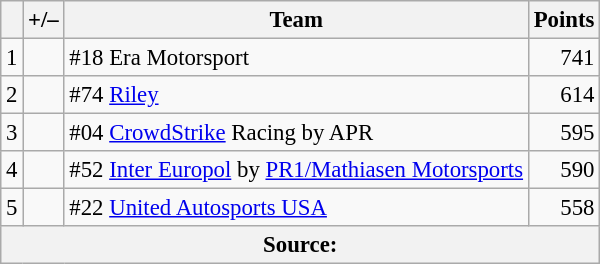<table class="wikitable" style="font-size: 95%;">
<tr>
<th scope="col"></th>
<th scope="col">+/–</th>
<th scope="col">Team</th>
<th scope="col">Points</th>
</tr>
<tr>
<td align=center>1</td>
<td align=left></td>
<td>#18 Era Motorsport</td>
<td align=right>741</td>
</tr>
<tr>
<td align=center>2</td>
<td align=left></td>
<td>#74 <a href='#'>Riley</a></td>
<td align=right>614</td>
</tr>
<tr>
<td align=center>3</td>
<td align=left></td>
<td>#04 <a href='#'>CrowdStrike</a> Racing by APR</td>
<td align=right>595</td>
</tr>
<tr>
<td align=center>4</td>
<td align="left"></td>
<td>#52 <a href='#'>Inter Europol</a> by <a href='#'>PR1/Mathiasen Motorsports</a></td>
<td align=right>590</td>
</tr>
<tr>
<td align=center>5</td>
<td align=left></td>
<td>#22 <a href='#'>United Autosports USA</a></td>
<td align=right>558</td>
</tr>
<tr>
<th colspan=5>Source:</th>
</tr>
</table>
